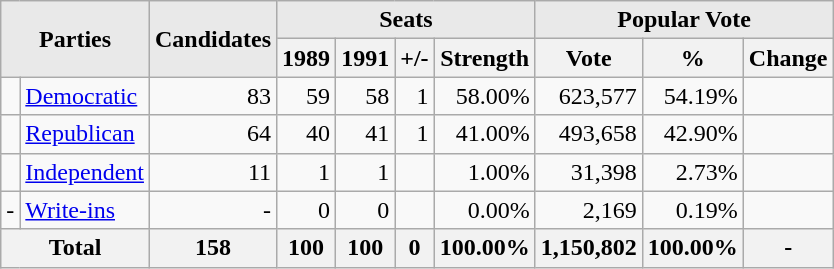<table class=wikitable>
<tr>
<th style="background-color:#E9E9E9" align=center rowspan= 2 colspan=2>Parties</th>
<th style="background-color:#E9E9E9" align=center rowspan= 2>Candidates</th>
<th style="background-color:#E9E9E9" align=center colspan=4>Seats</th>
<th style="background-color:#E9E9E9" align=center colspan=3>Popular Vote</th>
</tr>
<tr>
<th align=center>1989</th>
<th align=center>1991</th>
<th align=center>+/-</th>
<th align=center>Strength</th>
<th align=center>Vote</th>
<th align=center>%</th>
<th align=center>Change</th>
</tr>
<tr>
<td></td>
<td align=left><a href='#'>Democratic</a></td>
<td align=right >83</td>
<td align=right >59</td>
<td align=right >58</td>
<td align=right> 1</td>
<td align=right >58.00%</td>
<td align=right >623,577</td>
<td align=right >54.19%</td>
<td align=right></td>
</tr>
<tr>
<td></td>
<td align=left><a href='#'>Republican</a></td>
<td align=right>64</td>
<td align=right>40</td>
<td align=right>41</td>
<td align=right> 1</td>
<td align=right>41.00%</td>
<td align=right>493,658</td>
<td align=right>42.90%</td>
<td align=right></td>
</tr>
<tr>
<td></td>
<td><a href='#'>Independent</a></td>
<td align=right>11</td>
<td align=right>1</td>
<td align=right>1</td>
<td align=right></td>
<td align=right>1.00%</td>
<td align=right>31,398</td>
<td align=right>2.73%</td>
<td align=right></td>
</tr>
<tr>
<td>-</td>
<td><a href='#'>Write-ins</a></td>
<td align=right>-</td>
<td align=right>0</td>
<td align=right>0</td>
<td align=right></td>
<td align=right>0.00%</td>
<td align=right>2,169</td>
<td align=right>0.19%</td>
<td align=right></td>
</tr>
<tr>
<th align=center colspan="2">Total</th>
<th align=center>158</th>
<th align=center>100</th>
<th align=center>100</th>
<th align=center>0</th>
<th align=center>100.00%</th>
<th align=center>1,150,802</th>
<th align=center>100.00%</th>
<th align=center>-</th>
</tr>
</table>
